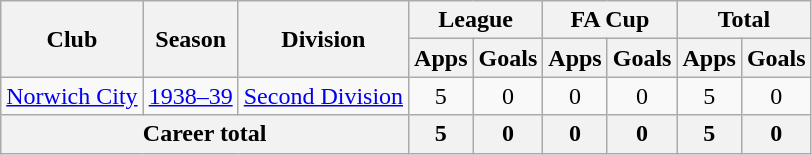<table class="wikitable" style="text-align:center;">
<tr>
<th rowspan="2">Club</th>
<th rowspan="2">Season</th>
<th rowspan="2">Division</th>
<th colspan="2">League</th>
<th colspan="2">FA Cup</th>
<th colspan="2">Total</th>
</tr>
<tr>
<th>Apps</th>
<th>Goals</th>
<th>Apps</th>
<th>Goals</th>
<th>Apps</th>
<th>Goals</th>
</tr>
<tr>
<td><a href='#'>Norwich City</a></td>
<td><a href='#'>1938–39</a></td>
<td><a href='#'>Second Division</a></td>
<td>5</td>
<td>0</td>
<td>0</td>
<td>0</td>
<td>5</td>
<td>0</td>
</tr>
<tr>
<th colspan="3">Career total</th>
<th>5</th>
<th>0</th>
<th>0</th>
<th>0</th>
<th>5</th>
<th>0</th>
</tr>
</table>
